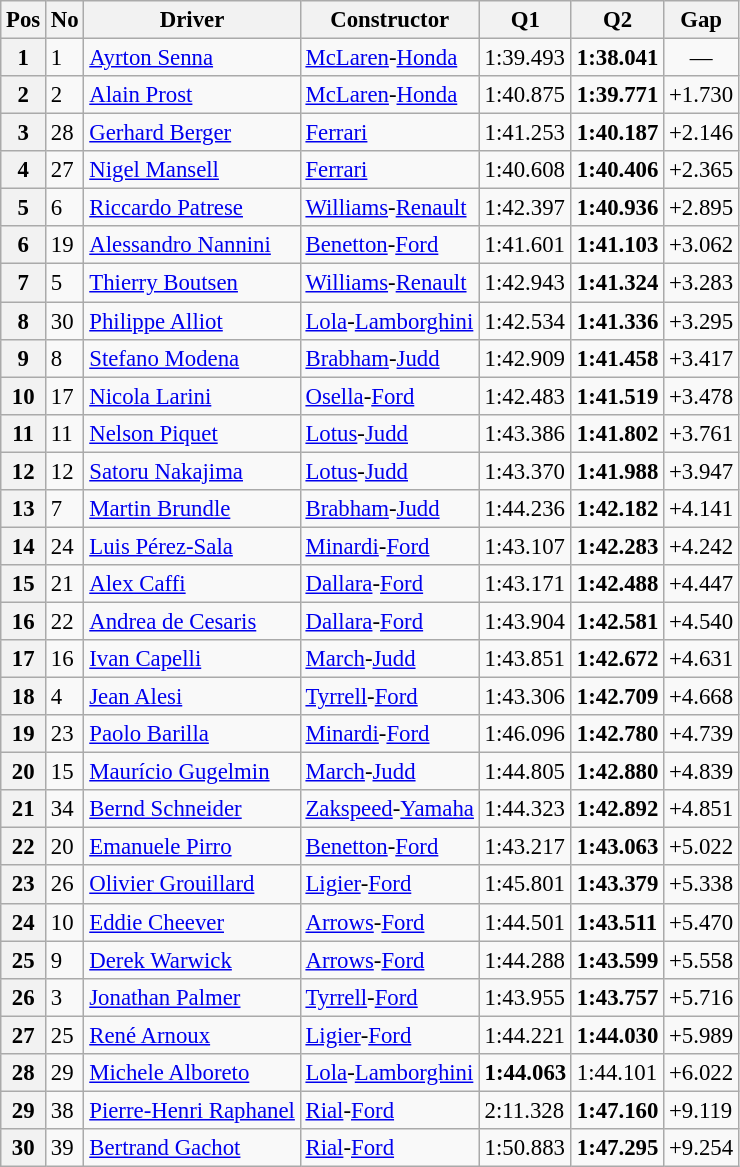<table class="wikitable sortable" style="font-size: 95%;">
<tr>
<th>Pos</th>
<th>No</th>
<th>Driver</th>
<th>Constructor</th>
<th>Q1</th>
<th>Q2</th>
<th>Gap</th>
</tr>
<tr>
<th>1</th>
<td>1</td>
<td> <a href='#'>Ayrton Senna</a></td>
<td><a href='#'>McLaren</a>-<a href='#'>Honda</a></td>
<td>1:39.493</td>
<td><strong>1:38.041</strong></td>
<td align="center">—</td>
</tr>
<tr>
<th>2</th>
<td>2</td>
<td> <a href='#'>Alain Prost</a></td>
<td><a href='#'>McLaren</a>-<a href='#'>Honda</a></td>
<td>1:40.875</td>
<td><strong>1:39.771</strong></td>
<td>+1.730</td>
</tr>
<tr>
<th>3</th>
<td>28</td>
<td> <a href='#'>Gerhard Berger</a></td>
<td><a href='#'>Ferrari</a></td>
<td>1:41.253</td>
<td><strong>1:40.187</strong></td>
<td>+2.146</td>
</tr>
<tr>
<th>4</th>
<td>27</td>
<td> <a href='#'>Nigel Mansell</a></td>
<td><a href='#'>Ferrari</a></td>
<td>1:40.608</td>
<td><strong>1:40.406</strong></td>
<td>+2.365</td>
</tr>
<tr>
<th>5</th>
<td>6</td>
<td> <a href='#'>Riccardo Patrese</a></td>
<td><a href='#'>Williams</a>-<a href='#'>Renault</a></td>
<td>1:42.397</td>
<td><strong>1:40.936</strong></td>
<td>+2.895</td>
</tr>
<tr>
<th>6</th>
<td>19</td>
<td> <a href='#'>Alessandro Nannini</a></td>
<td><a href='#'>Benetton</a>-<a href='#'>Ford</a></td>
<td>1:41.601</td>
<td><strong>1:41.103</strong></td>
<td>+3.062</td>
</tr>
<tr>
<th>7</th>
<td>5</td>
<td> <a href='#'>Thierry Boutsen</a></td>
<td><a href='#'>Williams</a>-<a href='#'>Renault</a></td>
<td>1:42.943</td>
<td><strong>1:41.324</strong></td>
<td>+3.283</td>
</tr>
<tr>
<th>8</th>
<td>30</td>
<td> <a href='#'>Philippe Alliot</a></td>
<td><a href='#'>Lola</a>-<a href='#'>Lamborghini</a></td>
<td>1:42.534</td>
<td><strong>1:41.336</strong></td>
<td>+3.295</td>
</tr>
<tr>
<th>9</th>
<td>8</td>
<td> <a href='#'>Stefano Modena</a></td>
<td><a href='#'>Brabham</a>-<a href='#'>Judd</a></td>
<td>1:42.909</td>
<td><strong>1:41.458</strong></td>
<td>+3.417</td>
</tr>
<tr>
<th>10</th>
<td>17</td>
<td> <a href='#'>Nicola Larini</a></td>
<td><a href='#'>Osella</a>-<a href='#'>Ford</a></td>
<td>1:42.483</td>
<td><strong>1:41.519</strong></td>
<td>+3.478</td>
</tr>
<tr>
<th>11</th>
<td>11</td>
<td> <a href='#'>Nelson Piquet</a></td>
<td><a href='#'>Lotus</a>-<a href='#'>Judd</a></td>
<td>1:43.386</td>
<td><strong>1:41.802</strong></td>
<td>+3.761</td>
</tr>
<tr>
<th>12</th>
<td>12</td>
<td> <a href='#'>Satoru Nakajima</a></td>
<td><a href='#'>Lotus</a>-<a href='#'>Judd</a></td>
<td>1:43.370</td>
<td><strong>1:41.988</strong></td>
<td>+3.947</td>
</tr>
<tr>
<th>13</th>
<td>7</td>
<td> <a href='#'>Martin Brundle</a></td>
<td><a href='#'>Brabham</a>-<a href='#'>Judd</a></td>
<td>1:44.236</td>
<td><strong>1:42.182</strong></td>
<td>+4.141</td>
</tr>
<tr>
<th>14</th>
<td>24</td>
<td> <a href='#'>Luis Pérez-Sala</a></td>
<td><a href='#'>Minardi</a>-<a href='#'>Ford</a></td>
<td>1:43.107</td>
<td><strong>1:42.283</strong></td>
<td>+4.242</td>
</tr>
<tr>
<th>15</th>
<td>21</td>
<td> <a href='#'>Alex Caffi</a></td>
<td><a href='#'>Dallara</a>-<a href='#'>Ford</a></td>
<td>1:43.171</td>
<td><strong>1:42.488</strong></td>
<td>+4.447</td>
</tr>
<tr>
<th>16</th>
<td>22</td>
<td> <a href='#'>Andrea de Cesaris</a></td>
<td><a href='#'>Dallara</a>-<a href='#'>Ford</a></td>
<td>1:43.904</td>
<td><strong>1:42.581</strong></td>
<td>+4.540</td>
</tr>
<tr>
<th>17</th>
<td>16</td>
<td> <a href='#'>Ivan Capelli</a></td>
<td><a href='#'>March</a>-<a href='#'>Judd</a></td>
<td>1:43.851</td>
<td><strong>1:42.672</strong></td>
<td>+4.631</td>
</tr>
<tr>
<th>18</th>
<td>4</td>
<td> <a href='#'>Jean Alesi</a></td>
<td><a href='#'>Tyrrell</a>-<a href='#'>Ford</a></td>
<td>1:43.306</td>
<td><strong>1:42.709</strong></td>
<td>+4.668</td>
</tr>
<tr>
<th>19</th>
<td>23</td>
<td> <a href='#'>Paolo Barilla</a></td>
<td><a href='#'>Minardi</a>-<a href='#'>Ford</a></td>
<td>1:46.096</td>
<td><strong>1:42.780</strong></td>
<td>+4.739</td>
</tr>
<tr>
<th>20</th>
<td>15</td>
<td> <a href='#'>Maurício Gugelmin</a></td>
<td><a href='#'>March</a>-<a href='#'>Judd</a></td>
<td>1:44.805</td>
<td><strong>1:42.880</strong></td>
<td>+4.839</td>
</tr>
<tr>
<th>21</th>
<td>34</td>
<td> <a href='#'>Bernd Schneider</a></td>
<td><a href='#'>Zakspeed</a>-<a href='#'>Yamaha</a></td>
<td>1:44.323</td>
<td><strong>1:42.892</strong></td>
<td>+4.851</td>
</tr>
<tr>
<th>22</th>
<td>20</td>
<td> <a href='#'>Emanuele Pirro</a></td>
<td><a href='#'>Benetton</a>-<a href='#'>Ford</a></td>
<td>1:43.217</td>
<td><strong>1:43.063</strong></td>
<td>+5.022</td>
</tr>
<tr>
<th>23</th>
<td>26</td>
<td> <a href='#'>Olivier Grouillard</a></td>
<td><a href='#'>Ligier</a>-<a href='#'>Ford</a></td>
<td>1:45.801</td>
<td><strong>1:43.379</strong></td>
<td>+5.338</td>
</tr>
<tr>
<th>24</th>
<td>10</td>
<td> <a href='#'>Eddie Cheever</a></td>
<td><a href='#'>Arrows</a>-<a href='#'>Ford</a></td>
<td>1:44.501</td>
<td><strong>1:43.511</strong></td>
<td>+5.470</td>
</tr>
<tr>
<th>25</th>
<td>9</td>
<td> <a href='#'>Derek Warwick</a></td>
<td><a href='#'>Arrows</a>-<a href='#'>Ford</a></td>
<td>1:44.288</td>
<td><strong>1:43.599</strong></td>
<td>+5.558</td>
</tr>
<tr>
<th>26</th>
<td>3</td>
<td> <a href='#'>Jonathan Palmer</a></td>
<td><a href='#'>Tyrrell</a>-<a href='#'>Ford</a></td>
<td>1:43.955</td>
<td><strong>1:43.757</strong></td>
<td>+5.716</td>
</tr>
<tr>
<th>27</th>
<td>25</td>
<td> <a href='#'>René Arnoux</a></td>
<td><a href='#'>Ligier</a>-<a href='#'>Ford</a></td>
<td>1:44.221</td>
<td><strong>1:44.030</strong></td>
<td>+5.989</td>
</tr>
<tr>
<th>28</th>
<td>29</td>
<td> <a href='#'>Michele Alboreto</a></td>
<td><a href='#'>Lola</a>-<a href='#'>Lamborghini</a></td>
<td><strong>1:44.063</strong></td>
<td>1:44.101</td>
<td>+6.022</td>
</tr>
<tr>
<th>29</th>
<td>38</td>
<td> <a href='#'>Pierre-Henri Raphanel</a></td>
<td><a href='#'>Rial</a>-<a href='#'>Ford</a></td>
<td>2:11.328</td>
<td><strong>1:47.160</strong></td>
<td>+9.119</td>
</tr>
<tr>
<th>30</th>
<td>39</td>
<td> <a href='#'>Bertrand Gachot</a></td>
<td><a href='#'>Rial</a>-<a href='#'>Ford</a></td>
<td>1:50.883</td>
<td><strong>1:47.295</strong></td>
<td>+9.254</td>
</tr>
</table>
